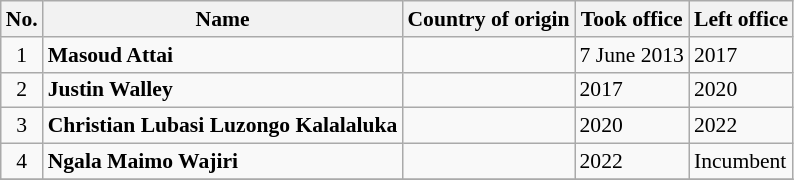<table class="wikitable" style="font-size:90%; text-align:left">
<tr>
<th>No.</th>
<th>Name</th>
<th>Country of origin</th>
<th>Took office</th>
<th>Left office</th>
</tr>
<tr>
<td align=center>1</td>
<td><strong>Masoud Attai</strong></td>
<td></td>
<td>7 June 2013</td>
<td>2017</td>
</tr>
<tr>
<td align=center>2</td>
<td><strong>Justin Walley</strong></td>
<td></td>
<td>2017</td>
<td>2020</td>
</tr>
<tr>
<td align=center>3</td>
<td><strong>Christian Lubasi Luzongo Kalalaluka</strong></td>
<td></td>
<td>2020</td>
<td>2022</td>
</tr>
<tr>
<td align=center>4</td>
<td><strong>Ngala Maimo Wajiri</strong></td>
<td></td>
<td>2022</td>
<td>Incumbent</td>
</tr>
<tr>
</tr>
</table>
